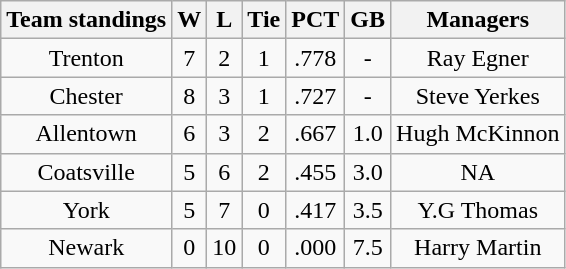<table class="wikitable">
<tr>
<th>Team standings</th>
<th>W</th>
<th>L</th>
<th>Tie</th>
<th>PCT</th>
<th>GB</th>
<th>Managers</th>
</tr>
<tr align=center>
<td>Trenton</td>
<td>7</td>
<td>2</td>
<td>1</td>
<td>.778</td>
<td>-</td>
<td>Ray Egner</td>
</tr>
<tr align=center>
<td>Chester</td>
<td>8</td>
<td>3</td>
<td>1</td>
<td>.727</td>
<td>-</td>
<td>Steve Yerkes</td>
</tr>
<tr align=center>
<td>Allentown</td>
<td>6</td>
<td>3</td>
<td>2</td>
<td>.667</td>
<td>1.0</td>
<td>Hugh McKinnon</td>
</tr>
<tr align=center>
<td>Coatsville</td>
<td>5</td>
<td>6</td>
<td>2</td>
<td>.455</td>
<td>3.0</td>
<td>NA</td>
</tr>
<tr align=center>
<td>York</td>
<td>5</td>
<td>7</td>
<td>0</td>
<td>.417</td>
<td>3.5</td>
<td>Y.G Thomas</td>
</tr>
<tr align=center>
<td>Newark</td>
<td>0</td>
<td>10</td>
<td>0</td>
<td>.000</td>
<td>7.5</td>
<td>Harry Martin</td>
</tr>
</table>
